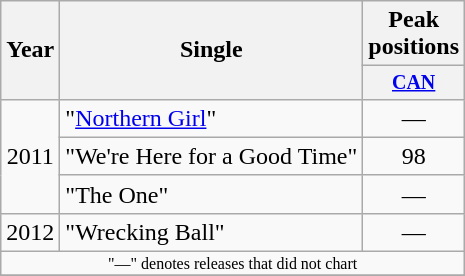<table class="wikitable" style="text-align:center;">
<tr>
<th rowspan="2">Year</th>
<th rowspan="2">Single</th>
<th>Peak positions</th>
</tr>
<tr style="font-size:smaller;">
<th width="60"><a href='#'>CAN</a></th>
</tr>
<tr>
<td rowspan="3">2011</td>
<td align="left">"<a href='#'>Northern Girl</a>"</td>
<td>—</td>
</tr>
<tr>
<td align="left">"We're Here for a Good Time"</td>
<td>98</td>
</tr>
<tr>
<td align="left">"The One"</td>
<td>—</td>
</tr>
<tr>
<td>2012</td>
<td align="left">"Wrecking Ball"</td>
<td>—</td>
</tr>
<tr>
<td colspan="3" style="font-size:8pt">"—" denotes releases that did not chart</td>
</tr>
<tr>
</tr>
</table>
